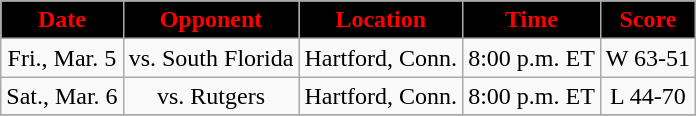<table class="wikitable" style="text-align:center">
<tr>
<th style="background:black;color:red;">Date</th>
<th style="background:black;color:red;">Opponent</th>
<th style="background:black;color:red;">Location</th>
<th style="background:black;color:red;">Time</th>
<th style="background:black;color:red;">Score</th>
</tr>
<tr>
<td>Fri., Mar. 5</td>
<td>vs. South Florida</td>
<td>Hartford, Conn.</td>
<td>8:00 p.m. ET</td>
<td>W 63-51</td>
</tr>
<tr>
<td>Sat., Mar. 6</td>
<td>vs. Rutgers</td>
<td>Hartford, Conn.</td>
<td>8:00 p.m. ET</td>
<td>L 44-70</td>
</tr>
<tr>
</tr>
</table>
